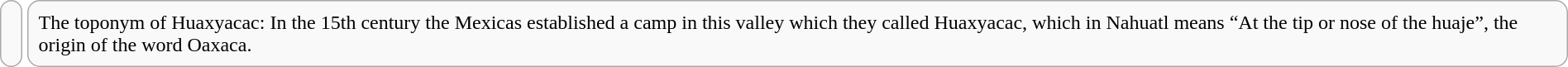<table style="border-spacing:4px; margin:1em -4px 3px;">
<tr>
<td style="border:1px solid #aaa; vertical-align:middle; color:#000; padding:5px 8px; border-radius:10px; background:#f9f9f9;"></td>
<td style="width:100%; border:1px solid #aaa; background:#f9f9f9; vertical-align:middle; padding:8px; border-radius:10px;">The toponym of Huaxyacac: In the 15th century the Mexicas established a camp in this valley which they called Huaxyacac, which in Nahuatl means “At the tip or nose of the huaje”, the origin of the word Oaxaca.</td>
</tr>
</table>
